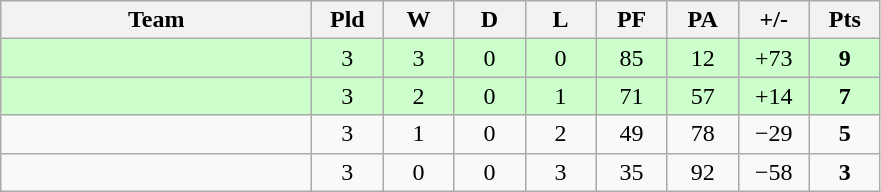<table class="wikitable" style="text-align: center;">
<tr>
<th width="200">Team</th>
<th width="40">Pld</th>
<th width="40">W</th>
<th width="40">D</th>
<th width="40">L</th>
<th width="40">PF</th>
<th width="40">PA</th>
<th width="40">+/-</th>
<th width="40">Pts</th>
</tr>
<tr bgcolor=ccffcc>
<td align=left></td>
<td>3</td>
<td>3</td>
<td>0</td>
<td>0</td>
<td>85</td>
<td>12</td>
<td>+73</td>
<td><strong>9</strong></td>
</tr>
<tr bgcolor=ccffcc>
<td align=left></td>
<td>3</td>
<td>2</td>
<td>0</td>
<td>1</td>
<td>71</td>
<td>57</td>
<td>+14</td>
<td><strong>7</strong></td>
</tr>
<tr>
<td align=left></td>
<td>3</td>
<td>1</td>
<td>0</td>
<td>2</td>
<td>49</td>
<td>78</td>
<td>−29</td>
<td><strong>5</strong></td>
</tr>
<tr>
<td align=left></td>
<td>3</td>
<td>0</td>
<td>0</td>
<td>3</td>
<td>35</td>
<td>92</td>
<td>−58</td>
<td><strong>3</strong></td>
</tr>
</table>
